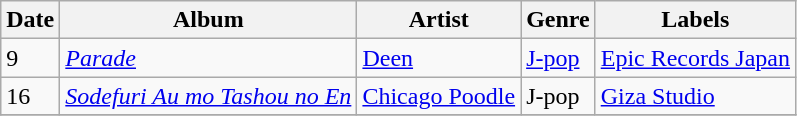<table class="wikitable">
<tr>
<th>Date</th>
<th>Album</th>
<th>Artist</th>
<th>Genre</th>
<th>Labels</th>
</tr>
<tr>
<td>9</td>
<td><em><a href='#'>Parade</a></em></td>
<td><a href='#'>Deen</a></td>
<td><a href='#'>J-pop</a></td>
<td><a href='#'>Epic Records Japan</a></td>
</tr>
<tr>
<td>16</td>
<td><em><a href='#'>Sodefuri Au mo Tashou no En</a></em></td>
<td><a href='#'>Chicago Poodle</a></td>
<td>J-pop</td>
<td><a href='#'>Giza Studio</a></td>
</tr>
<tr>
</tr>
</table>
